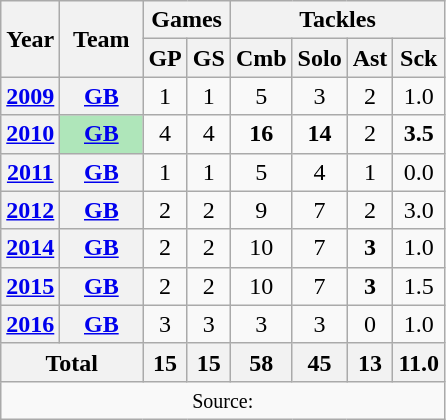<table class=wikitable style="text-align:center;">
<tr>
<th rowspan="2">Year</th>
<th rowspan="2">Team</th>
<th colspan="2">Games</th>
<th colspan="4">Tackles</th>
</tr>
<tr>
<th>GP</th>
<th>GS</th>
<th>Cmb</th>
<th>Solo</th>
<th>Ast</th>
<th>Sck</th>
</tr>
<tr>
<th><a href='#'>2009</a></th>
<th><a href='#'>GB</a></th>
<td>1</td>
<td>1</td>
<td>5</td>
<td>3</td>
<td>2</td>
<td>1.0</td>
</tr>
<tr>
<th><a href='#'>2010</a></th>
<th style="background:#afe6ba; width:3em;"><a href='#'>GB</a></th>
<td>4</td>
<td>4</td>
<td><strong>16</strong></td>
<td><strong>14</strong></td>
<td>2</td>
<td><strong>3.5</strong></td>
</tr>
<tr>
<th><a href='#'>2011</a></th>
<th><a href='#'>GB</a></th>
<td>1</td>
<td>1</td>
<td>5</td>
<td>4</td>
<td>1</td>
<td>0.0</td>
</tr>
<tr>
<th><a href='#'>2012</a></th>
<th><a href='#'>GB</a></th>
<td>2</td>
<td>2</td>
<td>9</td>
<td>7</td>
<td>2</td>
<td>3.0</td>
</tr>
<tr>
<th><a href='#'>2014</a></th>
<th><a href='#'>GB</a></th>
<td>2</td>
<td>2</td>
<td>10</td>
<td>7</td>
<td><strong>3</strong></td>
<td>1.0</td>
</tr>
<tr>
<th><a href='#'>2015</a></th>
<th><a href='#'>GB</a></th>
<td>2</td>
<td>2</td>
<td>10</td>
<td>7</td>
<td><strong>3</strong></td>
<td>1.5</td>
</tr>
<tr>
<th><a href='#'>2016</a></th>
<th><a href='#'>GB</a></th>
<td>3</td>
<td>3</td>
<td>3</td>
<td>3</td>
<td>0</td>
<td>1.0</td>
</tr>
<tr>
<th colspan="2">Total</th>
<th>15</th>
<th>15</th>
<th>58</th>
<th>45</th>
<th>13</th>
<th>11.0</th>
</tr>
<tr>
<td colspan="10"><small>Source: </small></td>
</tr>
</table>
